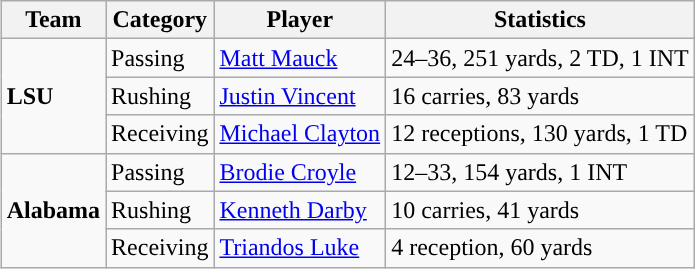<table class="wikitable" style="float: right;">
<tr>
<th>Team</th>
<th>Category</th>
<th>Player</th>
<th>Statistics</th>
</tr>
<tr>
<td rowspan=3><strong>LSU</strong></td>
<td>Passing</td>
<td><a href='#'>Matt Mauck</a></td>
<td>24–36, 251 yards, 2 TD, 1 INT</td>
</tr>
<tr>
<td>Rushing</td>
<td><a href='#'>Justin Vincent</a></td>
<td>16 carries, 83 yards</td>
</tr>
<tr>
<td>Receiving</td>
<td><a href='#'>Michael Clayton</a></td>
<td>12 receptions, 130 yards, 1 TD</td>
</tr>
<tr>
<td rowspan=3><strong>Alabama</strong></td>
<td>Passing</td>
<td><a href='#'>Brodie Croyle</a></td>
<td>12–33, 154 yards, 1 INT</td>
</tr>
<tr>
<td>Rushing</td>
<td><a href='#'>Kenneth Darby</a></td>
<td>10 carries, 41 yards</td>
</tr>
<tr>
<td>Receiving</td>
<td><a href='#'>Triandos Luke</a></td>
<td>4 reception, 60 yards</td>
</tr>
</table>
